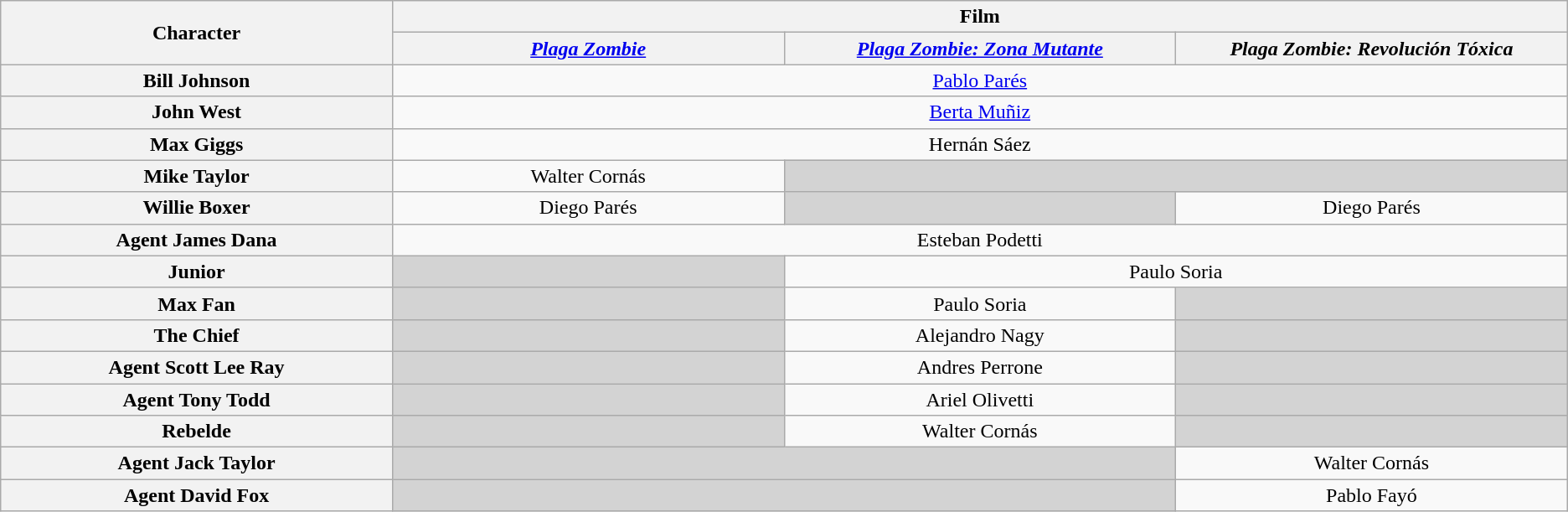<table class="wikitable collapsible" style="text-align: center; clear: both;">
<tr>
<th style="width:16.5%;" rowspan="2">Character</th>
<th colspan="3">Film</th>
</tr>
<tr>
<th style="width:16.5%;"><em><a href='#'>Plaga Zombie</a></em></th>
<th style="width:16.5%;"><em><a href='#'>Plaga Zombie: Zona Mutante</a></em></th>
<th style="width:16.5%;"><em>Plaga Zombie: Revolución Tóxica</em></th>
</tr>
<tr>
<th>Bill Johnson</th>
<td colspan="3"><a href='#'>Pablo Parés</a></td>
</tr>
<tr>
<th>John West</th>
<td colspan="3"><a href='#'>Berta Muñiz</a></td>
</tr>
<tr>
<th>Max Giggs</th>
<td colspan="3">Hernán Sáez</td>
</tr>
<tr>
<th>Mike Taylor</th>
<td>Walter Cornás</td>
<td style="background:lightgrey;" colspan="2"> </td>
</tr>
<tr>
<th>Willie Boxer</th>
<td colspan="1">Diego Parés</td>
<td style="background:lightgrey;"> </td>
<td colspan="1">Diego Parés</td>
</tr>
<tr>
<th>Agent James Dana</th>
<td colspan="3">Esteban Podetti</td>
</tr>
<tr>
<th>Junior</th>
<td style="background:lightgrey;"> </td>
<td colspan="2">Paulo Soria</td>
</tr>
<tr>
<th>Max Fan</th>
<td style="background:lightgrey;"> </td>
<td>Paulo Soria</td>
<td style="background:lightgrey;"> </td>
</tr>
<tr>
<th>The Chief</th>
<td style="background:lightgrey;"> </td>
<td>Alejandro Nagy</td>
<td style="background:lightgrey;"> </td>
</tr>
<tr>
<th>Agent Scott Lee Ray</th>
<td style="background:lightgrey;"> </td>
<td>Andres Perrone</td>
<td style="background:lightgrey;"> </td>
</tr>
<tr>
<th>Agent Tony Todd</th>
<td style="background:lightgrey;"> </td>
<td>Ariel Olivetti</td>
<td style="background:lightgrey;"> </td>
</tr>
<tr>
<th>Rebelde</th>
<td style="background:lightgrey;"> </td>
<td>Walter Cornás</td>
<td style="background:lightgrey;"> </td>
</tr>
<tr>
<th>Agent Jack Taylor</th>
<td style="background:lightgrey;" colspan="2"> </td>
<td>Walter Cornás</td>
</tr>
<tr>
<th>Agent David Fox</th>
<td style="background:lightgrey;" colspan="2"> </td>
<td>Pablo Fayó</td>
</tr>
</table>
